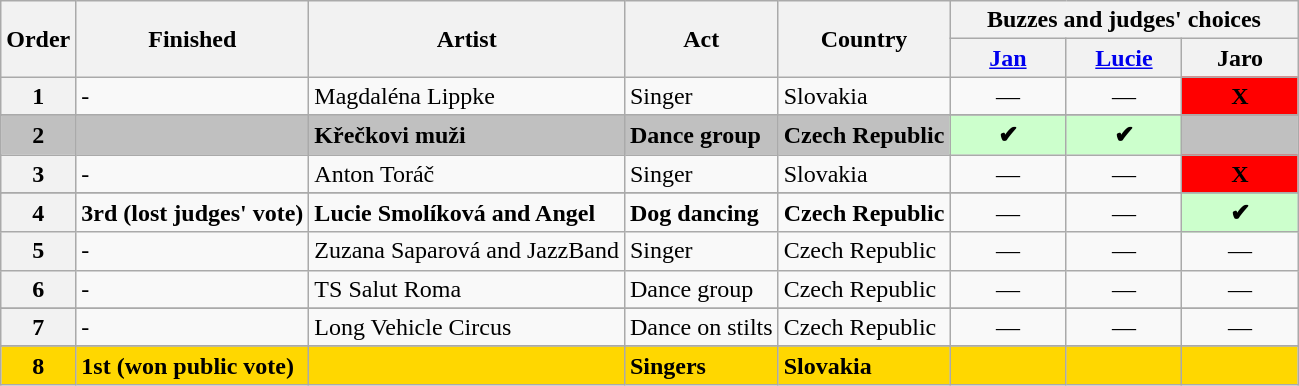<table class="wikitable">
<tr>
<th rowspan=2>Order</th>
<th rowspan=2>Finished</th>
<th rowspan=2>Artist</th>
<th rowspan=2>Act</th>
<th rowspan=2>Country</th>
<th colspan=3>Buzzes and judges' choices</th>
</tr>
<tr>
<th width="70"><a href='#'>Jan</a></th>
<th width="70"><a href='#'>Lucie</a></th>
<th width="70">Jaro</th>
</tr>
<tr>
<th scope="row">1</th>
<td>-</td>
<td>Magdaléna Lippke</td>
<td>Singer</td>
<td>Slovakia</td>
<td align="center">—</td>
<td align="center">—</td>
<td style="background-color:red;text-align:center"><strong>X</strong></td>
</tr>
<tr>
</tr>
<tr>
<th scope="row" style="background-color:silver">2</th>
<td style="background-color:silver"><strong></strong></td>
<td style="background-color:silver"><strong>Křečkovi muži</strong></td>
<td style="background-color:silver"><strong> Dance group</strong></td>
<td style="background-color:silver"><strong>Czech Republic</strong></td>
<td style="background-color:#CFC;text-align:center"><strong>✔</strong></td>
<td style="background-color:#CFC;text-align:center"><strong>✔</strong></td>
<td style="background-color:silver"></td>
</tr>
<tr>
<th scope="row">3</th>
<td>-</td>
<td>Anton Toráč</td>
<td>Singer</td>
<td>Slovakia</td>
<td align="center">—</td>
<td align="center">—</td>
<td style="background-color:red;text-align:center"><strong>X</strong></td>
</tr>
<tr>
</tr>
<tr>
<th scope="row">4</th>
<td><strong>3rd (lost judges' vote)</strong></td>
<td><strong>Lucie Smolíková and Angel</strong></td>
<td><strong>Dog dancing</strong></td>
<td><strong>Czech Republic</strong></td>
<td align="center">—</td>
<td align="center">—</td>
<td style="background-color:#CFC;text-align:center"><strong>✔</strong></td>
</tr>
<tr>
<th scope="row">5</th>
<td>-</td>
<td>Zuzana Saparová and JazzBand</td>
<td>Singer</td>
<td>Czech Republic</td>
<td align="center">—</td>
<td align="center">—</td>
<td align="center">—</td>
</tr>
<tr>
<th scope="row">6</th>
<td>-</td>
<td>TS Salut Roma</td>
<td>Dance group</td>
<td>Czech Republic</td>
<td align="center">—</td>
<td align="center">—</td>
<td align="center">—</td>
</tr>
<tr>
</tr>
<tr>
<th scope="row">7</th>
<td>-</td>
<td>Long Vehicle Circus</td>
<td>Dance on stilts</td>
<td>Czech Republic</td>
<td align="center">—</td>
<td align="center">—</td>
<td align="center">—</td>
</tr>
<tr>
</tr>
<tr>
<th scope="row" style="background-color:gold">8</th>
<td style="background-color:gold"><strong>1st (won public vote)</strong></td>
<td style="background-color:gold"></td>
<td style="background-color:gold"><strong>Singers</strong></td>
<td style="background-color:gold"><strong>Slovakia</strong></td>
<td style="background-color:gold"></td>
<td style="background-color:gold"></td>
<td style="background-color:gold"></td>
</tr>
</table>
